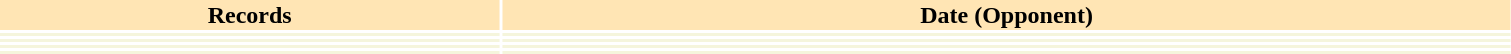<table width=80%>
<tr>
<th bgcolor=#ffe5b4>Records</th>
<th bgcolor=#ffe5b4>Date (Opponent)</th>
</tr>
<tr --- bgcolor=#f5f5dc>
<td></td>
<td></td>
</tr>
<tr --- bgcolor=#f5f5dc>
<td></td>
<td></td>
</tr>
<tr --- bgcolor=#f5f5dc>
<td></td>
<td></td>
</tr>
<tr --- bgcolor=#f5f5dc>
<td></td>
<td></td>
</tr>
</table>
